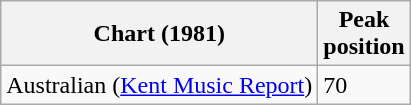<table class="wikitable sortable plainrowheaders">
<tr>
<th scope="col">Chart (1981)</th>
<th scope="col">Peak<br>position</th>
</tr>
<tr>
<td>Australian (<a href='#'>Kent Music Report</a>)</td>
<td>70</td>
</tr>
</table>
